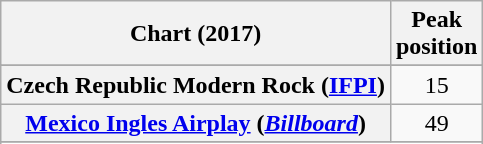<table class="wikitable sortable plainrowheaders" style="text-align:center;">
<tr>
<th>Chart (2017)</th>
<th>Peak<br>position</th>
</tr>
<tr>
</tr>
<tr>
<th scope="row">Czech Republic Modern Rock (<a href='#'>IFPI</a>)</th>
<td>15</td>
</tr>
<tr>
<th scope="row"><a href='#'>Mexico Ingles Airplay</a> (<em><a href='#'>Billboard</a></em>)</th>
<td align="center">49</td>
</tr>
<tr>
</tr>
<tr>
</tr>
<tr>
</tr>
</table>
